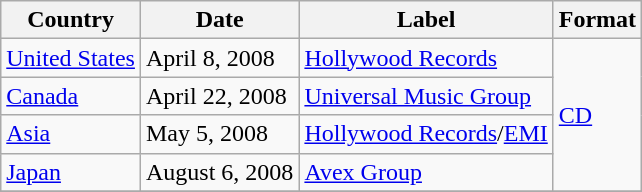<table class="wikitable" style="font-size: 100%">
<tr>
<th>Country</th>
<th>Date</th>
<th>Label</th>
<th>Format</th>
</tr>
<tr>
<td rowspan="1"><a href='#'>United States</a></td>
<td rowspan="1">April 8, 2008</td>
<td rowspan="1"><a href='#'>Hollywood Records</a></td>
<td rowspan="4"><a href='#'>CD</a></td>
</tr>
<tr>
<td rowspan="1"><a href='#'>Canada</a></td>
<td rowspan="1">April 22, 2008</td>
<td rowspan="1"><a href='#'>Universal Music Group</a></td>
</tr>
<tr>
<td rowspan="1"><a href='#'>Asia</a></td>
<td rowspan="1">May 5, 2008</td>
<td rowspan="1"><a href='#'>Hollywood Records</a>/<a href='#'>EMI</a></td>
</tr>
<tr>
<td rowspan="1"><a href='#'>Japan</a></td>
<td rowspan="1">August 6, 2008</td>
<td rowspan="1"><a href='#'>Avex Group</a></td>
</tr>
<tr>
</tr>
</table>
